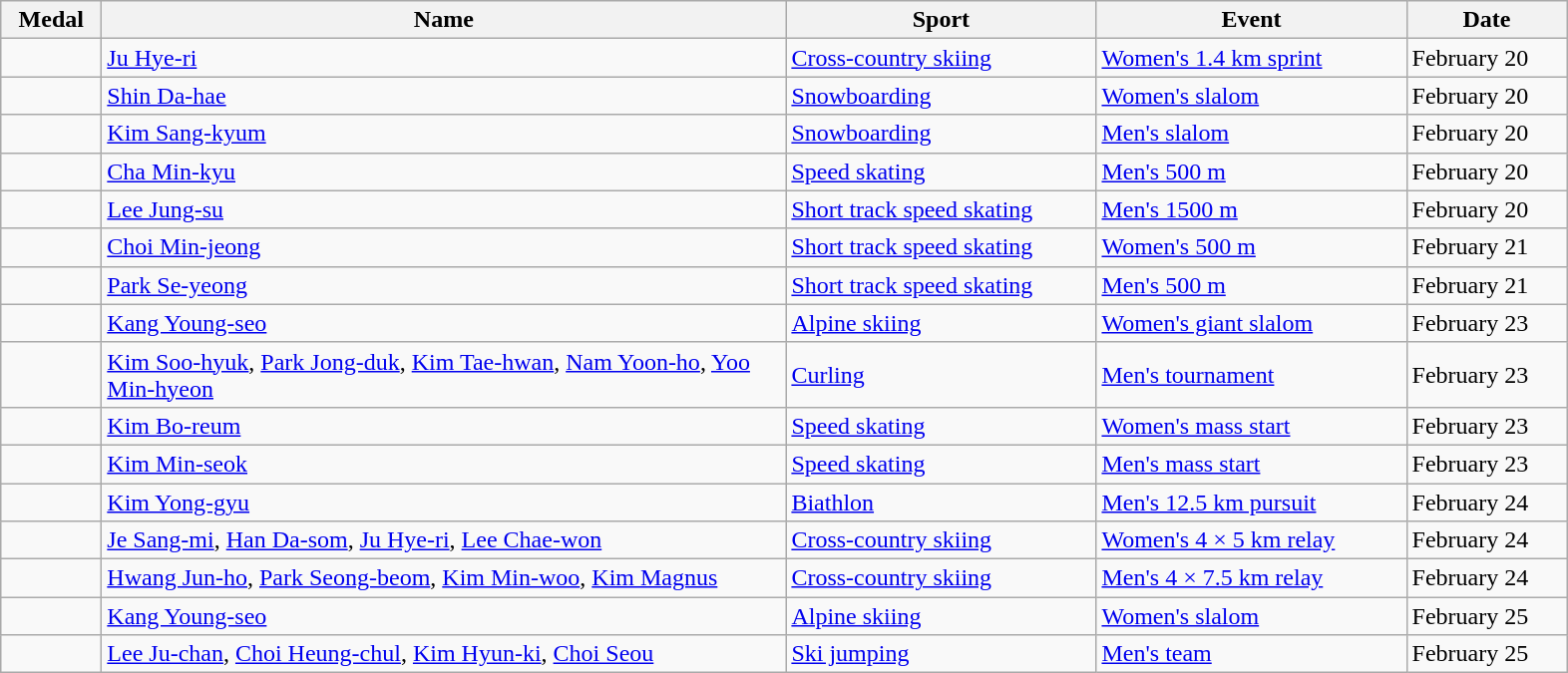<table class="wikitable sortable" style="font-size:100%">
<tr>
<th width="60">Medal</th>
<th width="450">Name</th>
<th width="200">Sport</th>
<th width="200">Event</th>
<th width="100">Date</th>
</tr>
<tr>
<td></td>
<td><a href='#'>Ju Hye-ri</a></td>
<td><a href='#'>Cross-country skiing</a></td>
<td><a href='#'>Women's 1.4 km sprint</a></td>
<td>February 20</td>
</tr>
<tr>
<td></td>
<td><a href='#'>Shin Da-hae</a></td>
<td><a href='#'>Snowboarding</a></td>
<td><a href='#'>Women's slalom</a></td>
<td>February 20</td>
</tr>
<tr>
<td></td>
<td><a href='#'>Kim Sang-kyum</a></td>
<td><a href='#'>Snowboarding</a></td>
<td><a href='#'>Men's slalom</a></td>
<td>February 20</td>
</tr>
<tr>
<td></td>
<td><a href='#'>Cha Min-kyu</a></td>
<td><a href='#'>Speed skating</a></td>
<td><a href='#'>Men's 500 m</a></td>
<td>February 20</td>
</tr>
<tr>
<td></td>
<td><a href='#'>Lee Jung-su</a></td>
<td><a href='#'>Short track speed skating</a></td>
<td><a href='#'>Men's 1500 m</a></td>
<td>February 20</td>
</tr>
<tr>
<td></td>
<td><a href='#'>Choi Min-jeong</a></td>
<td><a href='#'>Short track speed skating</a></td>
<td><a href='#'>Women's 500 m</a></td>
<td>February 21</td>
</tr>
<tr>
<td></td>
<td><a href='#'>Park Se-yeong</a></td>
<td><a href='#'>Short track speed skating</a></td>
<td><a href='#'>Men's 500 m</a></td>
<td>February 21</td>
</tr>
<tr>
<td></td>
<td><a href='#'>Kang Young-seo</a></td>
<td><a href='#'>Alpine skiing</a></td>
<td><a href='#'>Women's giant slalom</a></td>
<td>February 23</td>
</tr>
<tr>
<td></td>
<td><a href='#'>Kim Soo-hyuk</a>, <a href='#'>Park Jong-duk</a>, <a href='#'>Kim Tae-hwan</a>, <a href='#'>Nam Yoon-ho</a>, <a href='#'>Yoo Min-hyeon</a></td>
<td><a href='#'>Curling</a></td>
<td><a href='#'>Men's tournament</a></td>
<td>February 23</td>
</tr>
<tr>
<td></td>
<td><a href='#'>Kim Bo-reum</a></td>
<td><a href='#'>Speed skating</a></td>
<td><a href='#'>Women's mass start</a></td>
<td>February 23</td>
</tr>
<tr>
<td></td>
<td><a href='#'>Kim Min-seok</a></td>
<td><a href='#'>Speed skating</a></td>
<td><a href='#'>Men's mass start</a></td>
<td>February 23</td>
</tr>
<tr>
<td></td>
<td><a href='#'>Kim Yong-gyu</a></td>
<td><a href='#'>Biathlon</a></td>
<td><a href='#'>Men's 12.5 km pursuit</a></td>
<td>February 24</td>
</tr>
<tr>
<td></td>
<td><a href='#'>Je Sang-mi</a>, <a href='#'>Han Da-som</a>, <a href='#'>Ju Hye-ri</a>, <a href='#'>Lee Chae-won</a></td>
<td><a href='#'>Cross-country skiing</a></td>
<td><a href='#'>Women's 4 × 5 km relay</a></td>
<td>February 24</td>
</tr>
<tr>
<td></td>
<td><a href='#'>Hwang Jun-ho</a>, <a href='#'>Park Seong-beom</a>, <a href='#'>Kim Min-woo</a>, <a href='#'>Kim Magnus</a></td>
<td><a href='#'>Cross-country skiing</a></td>
<td><a href='#'>Men's 4 × 7.5 km relay</a></td>
<td>February 24</td>
</tr>
<tr>
<td></td>
<td><a href='#'>Kang Young-seo</a></td>
<td><a href='#'>Alpine skiing</a></td>
<td><a href='#'>Women's slalom</a></td>
<td>February 25</td>
</tr>
<tr>
<td></td>
<td><a href='#'>Lee Ju-chan</a>, <a href='#'>Choi Heung-chul</a>, <a href='#'>Kim Hyun-ki</a>, <a href='#'>Choi Seou</a></td>
<td><a href='#'>Ski jumping</a></td>
<td><a href='#'>Men's team</a></td>
<td>February 25</td>
</tr>
</table>
